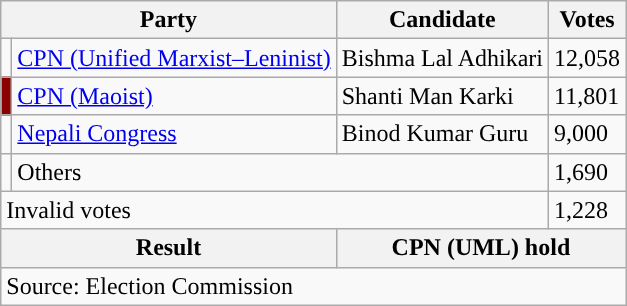<table class="wikitable">
<tr>
<th colspan="2">Party</th>
<th>Candidate</th>
<th>Votes</th>
</tr>
<tr>
<td style="background-color:"></td>
<td><a href='#'>CPN (Unified Marxist–Leninist)</a></td>
<td>Bishma Lal Adhikari</td>
<td>12,058</td>
</tr>
<tr>
<td style="background-color:darkred"></td>
<td><a href='#'>CPN (Maoist)</a></td>
<td>Shanti Man Karki</td>
<td>11,801</td>
</tr>
<tr>
<td style="background-color:"></td>
<td><a href='#'>Nepali Congress</a></td>
<td>Binod Kumar Guru</td>
<td>9,000</td>
</tr>
<tr>
<td></td>
<td colspan="2">Others</td>
<td>1,690</td>
</tr>
<tr>
<td colspan="3">Invalid votes</td>
<td>1,228</td>
</tr>
<tr>
<th colspan="2">Result</th>
<th colspan="2">CPN (UML) hold</th>
</tr>
<tr>
<td colspan="4">Source: Election Commission</td>
</tr>
</table>
